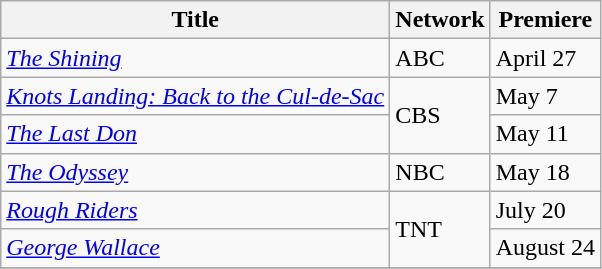<table class="wikitable">
<tr>
<th>Title</th>
<th>Network</th>
<th>Premiere</th>
</tr>
<tr>
<td><em><a href='#'>The Shining</a></em></td>
<td>ABC</td>
<td>April 27</td>
</tr>
<tr>
<td><em><a href='#'>Knots Landing: Back to the Cul-de-Sac</a></em></td>
<td rowspan="2">CBS</td>
<td>May 7</td>
</tr>
<tr>
<td><em><a href='#'>The Last Don</a></em></td>
<td>May 11</td>
</tr>
<tr>
<td><em><a href='#'>The Odyssey</a></em></td>
<td>NBC</td>
<td>May 18</td>
</tr>
<tr>
<td><em><a href='#'>Rough Riders</a></em></td>
<td rowspan="2">TNT</td>
<td>July 20</td>
</tr>
<tr>
<td><em><a href='#'>George Wallace</a></em></td>
<td>August 24</td>
</tr>
<tr>
</tr>
</table>
